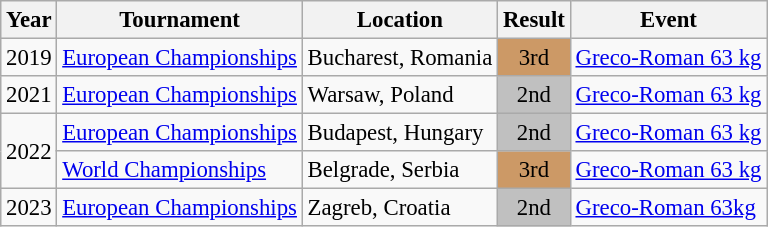<table class="wikitable" style="font-size:95%;">
<tr>
<th>Year</th>
<th>Tournament</th>
<th>Location</th>
<th>Result</th>
<th>Event</th>
</tr>
<tr>
<td>2019</td>
<td><a href='#'>European Championships</a></td>
<td>Bucharest, Romania</td>
<td align="center" bgcolor="cc9966">3rd</td>
<td><a href='#'>Greco-Roman 63 kg</a></td>
</tr>
<tr>
<td>2021</td>
<td><a href='#'>European Championships</a></td>
<td>Warsaw, Poland</td>
<td align="center" bgcolor="silver">2nd</td>
<td><a href='#'>Greco-Roman 63 kg</a></td>
</tr>
<tr>
<td rowspan=2>2022</td>
<td><a href='#'>European Championships</a></td>
<td>Budapest, Hungary</td>
<td align="center" bgcolor="silver">2nd</td>
<td><a href='#'>Greco-Roman 63 kg</a></td>
</tr>
<tr>
<td><a href='#'>World Championships</a></td>
<td>Belgrade, Serbia</td>
<td align="center" bgcolor="cc9966">3rd</td>
<td><a href='#'>Greco-Roman 63 kg</a></td>
</tr>
<tr>
<td>2023</td>
<td><a href='#'>European Championships</a></td>
<td>Zagreb, Croatia</td>
<td align="center" bgcolor="silver">2nd</td>
<td><a href='#'>Greco-Roman 63kg</a></td>
</tr>
</table>
